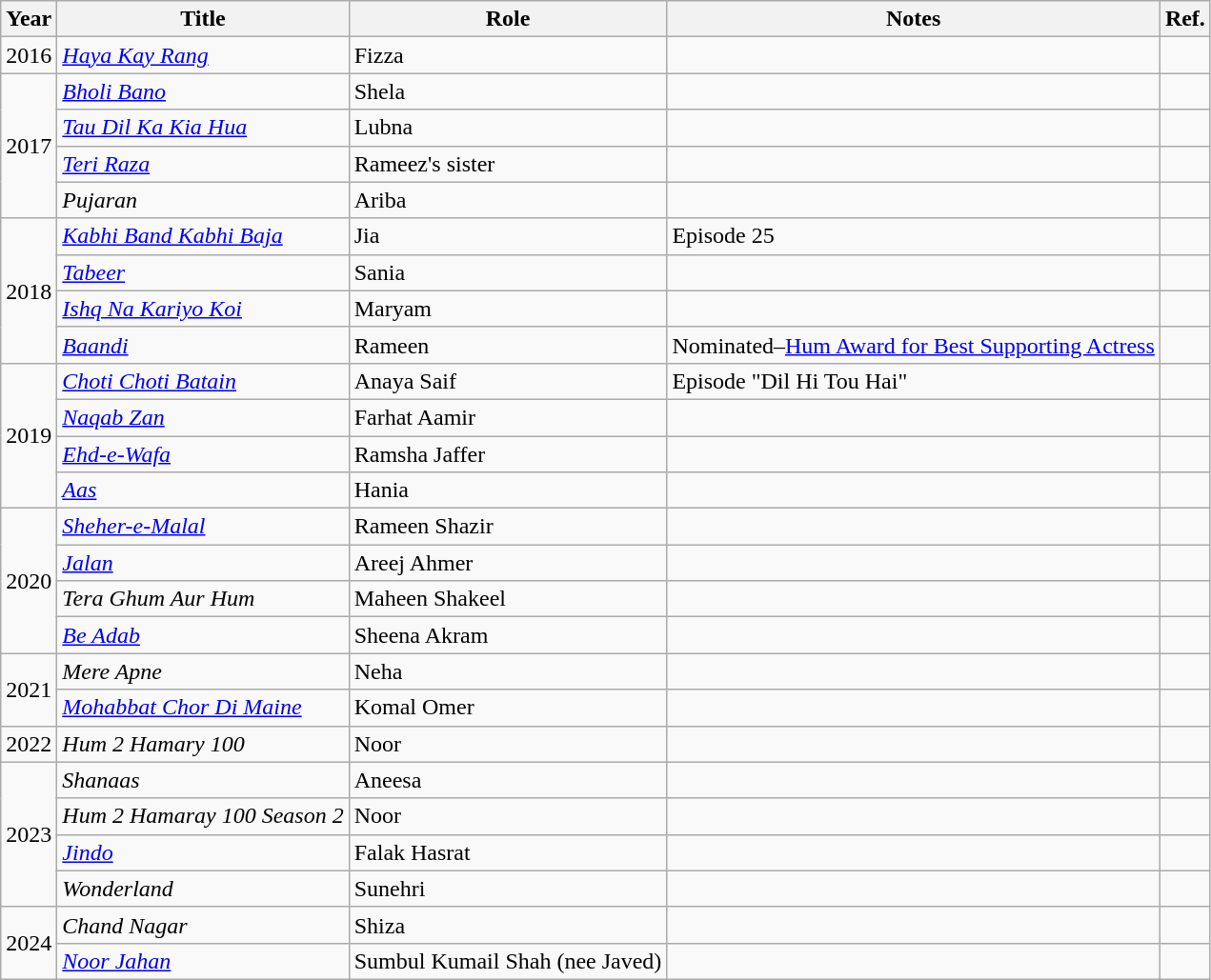<table class="wikitable sortable">
<tr>
<th>Year</th>
<th>Title</th>
<th>Role</th>
<th class="unsortable">Notes</th>
<th class="unsortable">Ref.</th>
</tr>
<tr>
<td>2016</td>
<td><em><a href='#'>Haya Kay Rang</a></em></td>
<td>Fizza</td>
<td></td>
<td></td>
</tr>
<tr>
<td rowspan="4">2017</td>
<td><em><a href='#'>Bholi Bano</a></em></td>
<td>Shela</td>
<td></td>
<td></td>
</tr>
<tr>
<td><em><a href='#'>Tau Dil Ka Kia Hua</a></em></td>
<td>Lubna</td>
<td></td>
<td></td>
</tr>
<tr>
<td><em><a href='#'>Teri Raza</a></em></td>
<td>Rameez's sister</td>
<td></td>
<td></td>
</tr>
<tr>
<td><em>Pujaran</em></td>
<td>Ariba</td>
<td></td>
<td></td>
</tr>
<tr>
<td rowspan="4">2018</td>
<td><em><a href='#'>Kabhi Band Kabhi Baja</a></em></td>
<td>Jia</td>
<td>Episode 25</td>
<td></td>
</tr>
<tr>
<td><em><a href='#'>Tabeer</a></em></td>
<td>Sania</td>
<td></td>
<td></td>
</tr>
<tr>
<td><em><a href='#'>Ishq Na Kariyo Koi</a></em></td>
<td>Maryam</td>
<td></td>
<td></td>
</tr>
<tr>
<td><em><a href='#'>Baandi</a></em></td>
<td>Rameen</td>
<td>Nominated–<a href='#'>Hum Award for Best Supporting Actress</a></td>
<td></td>
</tr>
<tr>
<td rowspan="4">2019</td>
<td><em><a href='#'>Choti Choti Batain</a></em></td>
<td>Anaya Saif</td>
<td>Episode "Dil Hi Tou Hai"</td>
<td></td>
</tr>
<tr>
<td><em><a href='#'>Naqab Zan</a></em></td>
<td>Farhat Aamir</td>
<td></td>
<td></td>
</tr>
<tr>
<td><em><a href='#'>Ehd-e-Wafa</a></em></td>
<td>Ramsha Jaffer</td>
<td></td>
<td></td>
</tr>
<tr>
<td><em><a href='#'>Aas</a></em></td>
<td>Hania</td>
<td></td>
<td></td>
</tr>
<tr>
<td rowspan="4">2020</td>
<td><em><a href='#'>Sheher-e-Malal</a></em></td>
<td>Rameen Shazir</td>
<td></td>
<td></td>
</tr>
<tr>
<td><em><a href='#'>Jalan</a></em></td>
<td>Areej Ahmer</td>
<td></td>
<td></td>
</tr>
<tr>
<td><em>Tera Ghum Aur Hum</em></td>
<td>Maheen Shakeel</td>
<td></td>
<td></td>
</tr>
<tr>
<td><em><a href='#'>Be Adab</a></em></td>
<td>Sheena Akram</td>
<td></td>
<td></td>
</tr>
<tr>
<td rowspan="2">2021</td>
<td><em>Mere Apne</em></td>
<td>Neha</td>
<td></td>
<td></td>
</tr>
<tr>
<td><em><a href='#'>Mohabbat Chor Di Maine</a></em></td>
<td>Komal Omer</td>
<td></td>
<td></td>
</tr>
<tr>
<td>2022</td>
<td><em>Hum 2 Hamary 100</em></td>
<td>Noor</td>
<td></td>
<td></td>
</tr>
<tr>
<td rowspan="4">2023</td>
<td><em>Shanaas</em></td>
<td>Aneesa</td>
<td></td>
<td></td>
</tr>
<tr>
<td><em>Hum 2 Hamaray 100 Season 2</em></td>
<td>Noor</td>
<td></td>
<td></td>
</tr>
<tr>
<td><em><a href='#'>Jindo</a></em></td>
<td>Falak Hasrat</td>
<td></td>
<td></td>
</tr>
<tr>
<td><em>Wonderland</em></td>
<td>Sunehri</td>
<td></td>
<td></td>
</tr>
<tr>
<td rowspan="2">2024</td>
<td><em>Chand Nagar</em></td>
<td>Shiza</td>
<td></td>
<td></td>
</tr>
<tr>
<td><em><a href='#'>Noor Jahan</a></em></td>
<td>Sumbul Kumail Shah (nee Javed)</td>
<td></td>
<td></td>
</tr>
</table>
